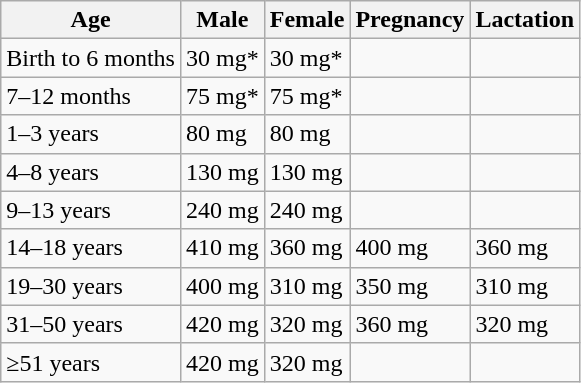<table class="wikitable">
<tr>
<th>Age</th>
<th>Male</th>
<th>Female</th>
<th>Pregnancy</th>
<th>Lactation</th>
</tr>
<tr>
<td>Birth to 6 months</td>
<td>30 mg*</td>
<td>30 mg*</td>
<td></td>
<td></td>
</tr>
<tr>
<td>7–12 months</td>
<td>75 mg*</td>
<td>75 mg*</td>
<td></td>
<td></td>
</tr>
<tr>
<td>1–3 years</td>
<td>80 mg</td>
<td>80 mg</td>
<td></td>
<td></td>
</tr>
<tr>
<td>4–8 years</td>
<td>130 mg</td>
<td>130 mg</td>
<td></td>
<td></td>
</tr>
<tr>
<td>9–13 years</td>
<td>240 mg</td>
<td>240 mg</td>
<td></td>
<td></td>
</tr>
<tr>
<td>14–18 years</td>
<td>410 mg</td>
<td>360 mg</td>
<td>400 mg</td>
<td>360 mg</td>
</tr>
<tr>
<td>19–30 years</td>
<td>400 mg</td>
<td>310 mg</td>
<td>350 mg</td>
<td>310 mg</td>
</tr>
<tr>
<td>31–50 years</td>
<td>420 mg</td>
<td>320 mg</td>
<td>360 mg</td>
<td>320 mg</td>
</tr>
<tr>
<td>≥51 years</td>
<td>420 mg</td>
<td>320 mg</td>
<td></td>
<td></td>
</tr>
</table>
